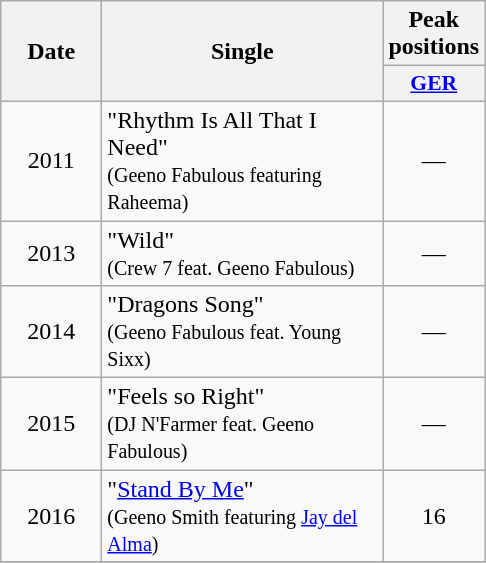<table class="wikitable">
<tr>
<th align="center" rowspan="2" width="60">Date</th>
<th align="center" rowspan="2" width="180">Single</th>
<th align="center" colspan="1">Peak positions</th>
</tr>
<tr>
<th scope="col" style="width:3em;font-size:90%;"><a href='#'>GER</a></th>
</tr>
<tr>
<td align="center">2011</td>
<td>"Rhythm Is All That I Need" <br><small>(Geeno Fabulous featuring Raheema)</small></td>
<td align="center">—</td>
</tr>
<tr>
<td align="center">2013</td>
<td>"Wild" <br><small>(Crew 7 feat. Geeno Fabulous)</small></td>
<td align="center">—</td>
</tr>
<tr>
<td align="center">2014</td>
<td>"Dragons Song" <br><small>(Geeno Fabulous feat. Young Sixx)</small></td>
<td align="center">—</td>
</tr>
<tr>
<td align="center">2015</td>
<td>"Feels so Right" <br><small>(DJ N'Farmer feat. Geeno Fabulous)</small></td>
<td align="center">—</td>
</tr>
<tr>
<td align="center">2016</td>
<td>"<a href='#'>Stand By Me</a>" <br><small>(Geeno Smith featuring <a href='#'>Jay del Alma</a>)</small></td>
<td align="center">16</td>
</tr>
<tr>
</tr>
</table>
